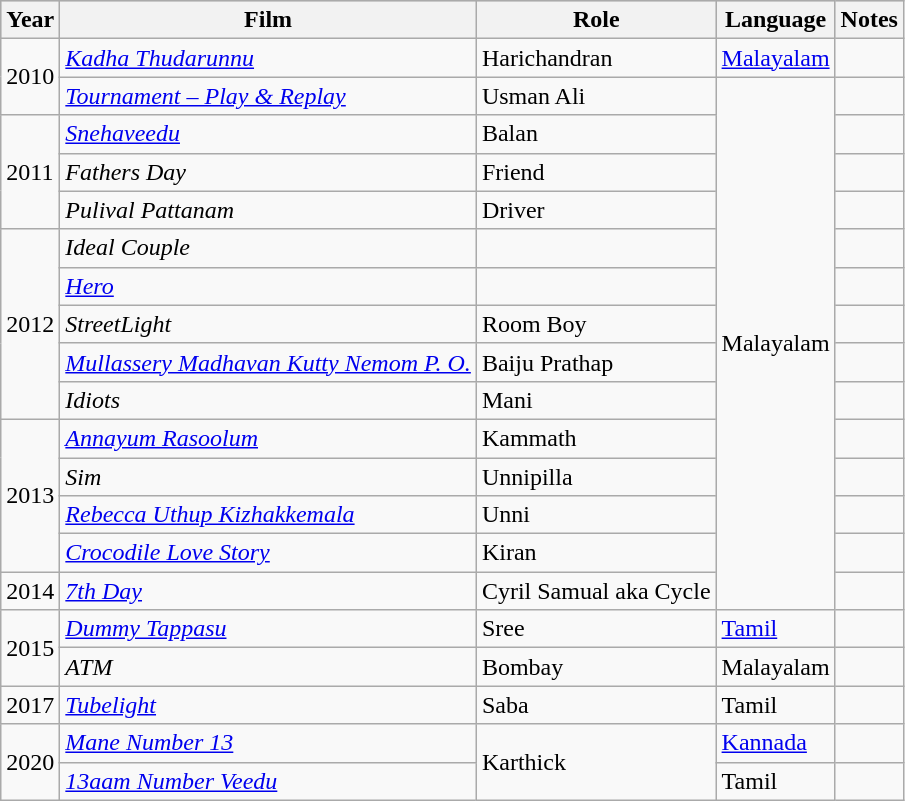<table class="wikitable sortable" style="font-size:100%;">
<tr style="background:#ccc; text-align:center;">
<th>Year</th>
<th>Film</th>
<th>Role</th>
<th>Language</th>
<th>Notes</th>
</tr>
<tr>
<td rowspan="2">2010</td>
<td><em><a href='#'>Kadha Thudarunnu</a></em></td>
<td>Harichandran</td>
<td><a href='#'>Malayalam</a></td>
<td></td>
</tr>
<tr>
<td><em><a href='#'>Tournament – Play & Replay</a></em></td>
<td>Usman Ali</td>
<td rowspan="14">Malayalam</td>
<td></td>
</tr>
<tr>
<td rowspan="3">2011</td>
<td><em><a href='#'>Snehaveedu</a></em></td>
<td>Balan</td>
<td></td>
</tr>
<tr>
<td><em>Fathers Day</em></td>
<td>Friend</td>
<td></td>
</tr>
<tr>
<td><em>Pulival Pattanam</em></td>
<td>Driver</td>
<td></td>
</tr>
<tr>
<td rowspan="5">2012</td>
<td><em>Ideal Couple</em></td>
<td></td>
<td></td>
</tr>
<tr>
<td><em><a href='#'>Hero</a></em></td>
<td></td>
<td></td>
</tr>
<tr>
<td><em>StreetLight</em></td>
<td>Room Boy</td>
<td></td>
</tr>
<tr>
<td><em><a href='#'>Mullassery Madhavan Kutty Nemom P. O.</a></em></td>
<td>Baiju Prathap</td>
<td></td>
</tr>
<tr>
<td><em>Idiots</em></td>
<td>Mani</td>
<td></td>
</tr>
<tr>
<td rowspan="4">2013</td>
<td><em><a href='#'>Annayum Rasoolum</a></em></td>
<td>Kammath</td>
<td></td>
</tr>
<tr>
<td><em>Sim</em></td>
<td>Unnipilla</td>
<td></td>
</tr>
<tr>
<td><em><a href='#'>Rebecca Uthup Kizhakkemala</a></em></td>
<td>Unni</td>
<td></td>
</tr>
<tr>
<td><em><a href='#'>Crocodile Love Story</a></em></td>
<td>Kiran</td>
<td></td>
</tr>
<tr>
<td>2014</td>
<td><em><a href='#'>7th Day</a></em></td>
<td>Cyril Samual aka Cycle</td>
<td></td>
</tr>
<tr>
<td rowspan="2">2015</td>
<td><em><a href='#'>Dummy Tappasu</a></em></td>
<td>Sree</td>
<td><a href='#'>Tamil</a></td>
<td></td>
</tr>
<tr>
<td><em>ATM</em></td>
<td>Bombay</td>
<td>Malayalam</td>
<td></td>
</tr>
<tr>
<td>2017</td>
<td><em><a href='#'>Tubelight</a></em></td>
<td>Saba</td>
<td>Tamil</td>
<td></td>
</tr>
<tr>
<td rowspan="2">2020</td>
<td><em><a href='#'>Mane Number 13</a></em></td>
<td rowspan="2">Karthick</td>
<td><a href='#'>Kannada</a></td>
<td></td>
</tr>
<tr>
<td><em><a href='#'>13aam Number Veedu</a></em></td>
<td>Tamil</td>
<td></td>
</tr>
</table>
